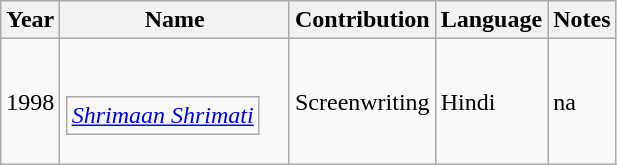<table class="wikitable">
<tr>
<th>Year</th>
<th>Name</th>
<th>Contribution</th>
<th>Language</th>
<th>Notes</th>
</tr>
<tr>
<td>1998</td>
<td><br><table class="wikitable">
<tr>
<td><a href='#'><em>Shrimaan Shrimati</em></a></td>
</tr>
</table>
</td>
<td>Screenwriting</td>
<td>Hindi</td>
<td>na</td>
</tr>
</table>
